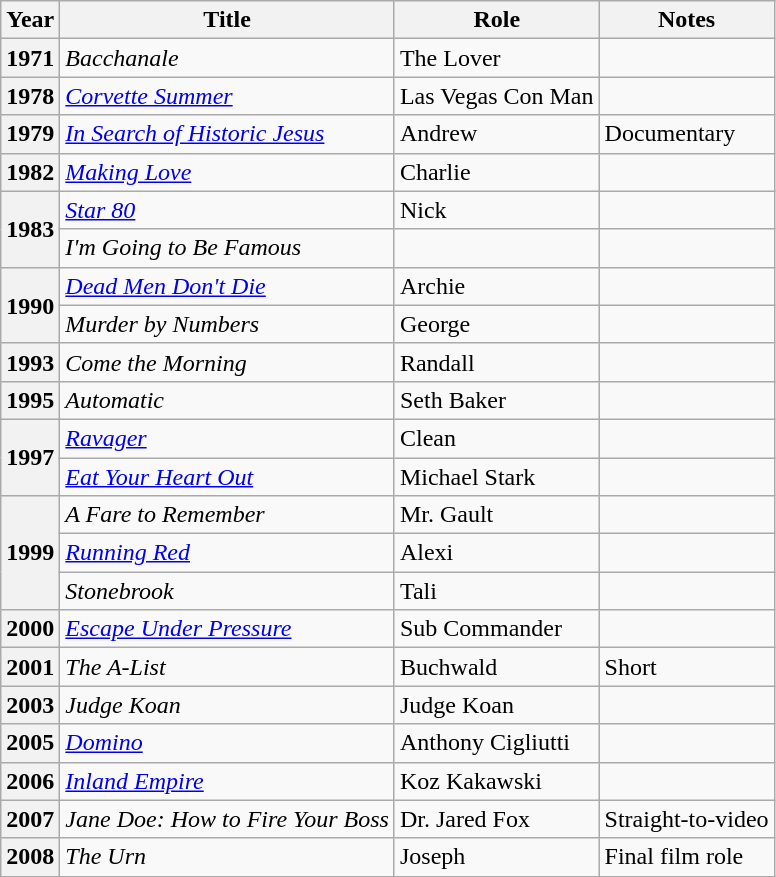<table class="wikitable plainrowheaders sortable">
<tr>
<th>Year</th>
<th>Title</th>
<th>Role</th>
<th>Notes</th>
</tr>
<tr>
<th scope="row">1971</th>
<td><em>Bacchanale</em></td>
<td>The Lover</td>
<td></td>
</tr>
<tr>
<th scope="row">1978</th>
<td><em><a href='#'>Corvette Summer</a></em></td>
<td>Las Vegas Con Man</td>
<td></td>
</tr>
<tr>
<th scope="row">1979</th>
<td><em><a href='#'>In Search of Historic Jesus</a></em></td>
<td>Andrew</td>
<td>Documentary</td>
</tr>
<tr>
<th scope="row">1982</th>
<td><em><a href='#'>Making Love</a></em></td>
<td>Charlie</td>
<td></td>
</tr>
<tr>
<th scope="row" rowspan="2">1983</th>
<td><em><a href='#'>Star 80</a></em></td>
<td>Nick</td>
<td></td>
</tr>
<tr>
<td><em>I'm Going to Be Famous</em></td>
<td></td>
<td></td>
</tr>
<tr>
<th scope="row" rowspan="2">1990</th>
<td><em><a href='#'>Dead Men Don't Die</a></em></td>
<td>Archie</td>
<td></td>
</tr>
<tr>
<td><em>Murder by Numbers</em></td>
<td>George</td>
<td></td>
</tr>
<tr>
<th scope="row">1993</th>
<td><em>Come the Morning</em></td>
<td>Randall</td>
</tr>
<tr>
<th scope="row">1995</th>
<td><em>Automatic</em></td>
<td>Seth Baker</td>
<td></td>
</tr>
<tr>
<th scope="row" rowspan="2">1997</th>
<td><em><a href='#'>Ravager</a></em></td>
<td>Clean</td>
<td></td>
</tr>
<tr>
<td><em><a href='#'>Eat Your Heart Out</a></em></td>
<td>Michael Stark</td>
<td></td>
</tr>
<tr>
<th scope="row" rowspan="3">1999</th>
<td><em>A Fare to Remember</em></td>
<td>Mr. Gault</td>
<td></td>
</tr>
<tr>
<td><em><a href='#'>Running Red</a></em></td>
<td>Alexi</td>
<td></td>
</tr>
<tr>
<td><em>Stonebrook</em></td>
<td>Tali</td>
<td></td>
</tr>
<tr>
<th scope="row">2000</th>
<td><em><a href='#'>Escape Under Pressure</a></em></td>
<td>Sub Commander</td>
</tr>
<tr>
<th scope="row">2001</th>
<td><em>The A-List</em></td>
<td>Buchwald</td>
<td>Short</td>
</tr>
<tr>
<th scope="row">2003</th>
<td><em>Judge Koan</em></td>
<td>Judge Koan</td>
<td></td>
</tr>
<tr>
<th scope="row">2005</th>
<td><em><a href='#'>Domino</a></em></td>
<td>Anthony Cigliutti</td>
<td></td>
</tr>
<tr>
<th scope="row">2006</th>
<td><em><a href='#'>Inland Empire</a></em></td>
<td>Koz Kakawski</td>
<td></td>
</tr>
<tr>
<th scope="row">2007</th>
<td><em>Jane Doe: How to Fire Your Boss</em></td>
<td>Dr. Jared Fox</td>
<td>Straight-to-video</td>
</tr>
<tr>
<th scope="row">2008</th>
<td><em>The Urn</em></td>
<td>Joseph</td>
<td>Final film role</td>
</tr>
</table>
